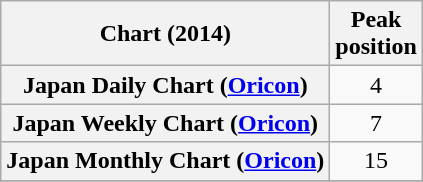<table class="wikitable plainrowheaders">
<tr>
<th>Chart (2014)</th>
<th>Peak<br>position</th>
</tr>
<tr>
<th scope="row">Japan Daily Chart (<a href='#'>Oricon</a>)</th>
<td style="text-align:center;">4</td>
</tr>
<tr>
<th scope="row">Japan Weekly Chart (<a href='#'>Oricon</a>)</th>
<td style="text-align:center;">7</td>
</tr>
<tr>
<th scope="row">Japan Monthly Chart (<a href='#'>Oricon</a>)</th>
<td style="text-align:center;">15</td>
</tr>
<tr>
</tr>
</table>
